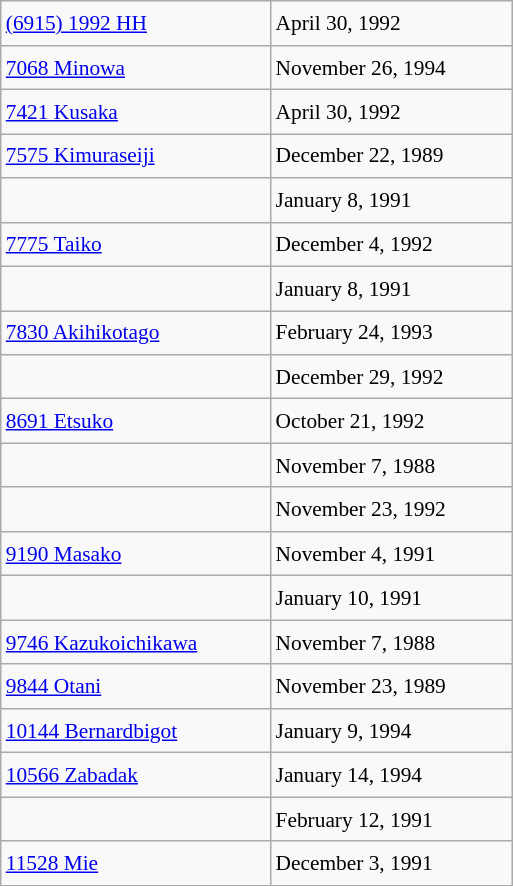<table class="wikitable" style="font-size: 89%; float: left; width: 24em; margin-right: 1em; line-height: 1.6em !important;">
<tr>
<td><a href='#'>(6915) 1992 HH</a></td>
<td>April 30, 1992</td>
</tr>
<tr>
<td><a href='#'>7068 Minowa</a></td>
<td>November 26, 1994</td>
</tr>
<tr>
<td><a href='#'>7421 Kusaka</a></td>
<td>April 30, 1992</td>
</tr>
<tr>
<td><a href='#'>7575 Kimuraseiji</a></td>
<td>December 22, 1989</td>
</tr>
<tr>
<td></td>
<td>January 8, 1991</td>
</tr>
<tr>
<td><a href='#'>7775 Taiko</a></td>
<td>December 4, 1992</td>
</tr>
<tr>
<td></td>
<td>January 8, 1991</td>
</tr>
<tr>
<td><a href='#'>7830 Akihikotago</a></td>
<td>February 24, 1993</td>
</tr>
<tr>
<td></td>
<td>December 29, 1992</td>
</tr>
<tr>
<td><a href='#'>8691 Etsuko</a></td>
<td>October 21, 1992</td>
</tr>
<tr>
<td></td>
<td>November 7, 1988</td>
</tr>
<tr>
<td></td>
<td>November 23, 1992</td>
</tr>
<tr>
<td><a href='#'>9190 Masako</a></td>
<td>November 4, 1991</td>
</tr>
<tr>
<td></td>
<td>January 10, 1991</td>
</tr>
<tr>
<td><a href='#'>9746 Kazukoichikawa</a></td>
<td>November 7, 1988</td>
</tr>
<tr>
<td><a href='#'>9844 Otani</a></td>
<td>November 23, 1989</td>
</tr>
<tr>
<td><a href='#'>10144 Bernardbigot</a></td>
<td>January 9, 1994</td>
</tr>
<tr>
<td><a href='#'>10566 Zabadak</a></td>
<td>January 14, 1994</td>
</tr>
<tr>
<td></td>
<td>February 12, 1991</td>
</tr>
<tr>
<td><a href='#'>11528 Mie</a></td>
<td>December 3, 1991</td>
</tr>
</table>
